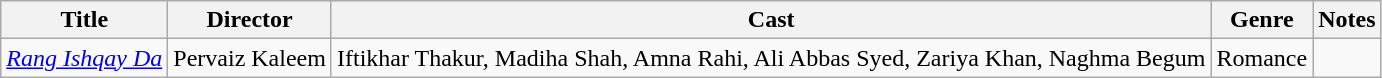<table class="wikitable">
<tr>
<th>Title</th>
<th>Director</th>
<th>Cast</th>
<th>Genre</th>
<th>Notes</th>
</tr>
<tr>
<td><em><a href='#'>Rang Ishqay Da</a></em></td>
<td>Pervaiz Kaleem</td>
<td>Iftikhar Thakur, Madiha Shah, Amna Rahi, Ali Abbas Syed, Zariya Khan, Naghma Begum</td>
<td>Romance</td>
<td></td>
</tr>
</table>
